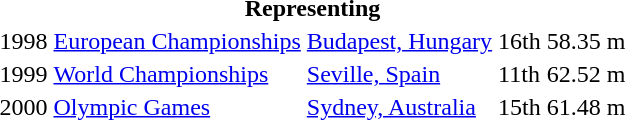<table>
<tr>
<th colspan="5">Representing </th>
</tr>
<tr>
<td>1998</td>
<td><a href='#'>European Championships</a></td>
<td><a href='#'>Budapest, Hungary</a></td>
<td>16th</td>
<td>58.35 m</td>
</tr>
<tr>
<td>1999</td>
<td><a href='#'>World Championships</a></td>
<td><a href='#'>Seville, Spain</a></td>
<td>11th</td>
<td>62.52 m</td>
</tr>
<tr>
<td>2000</td>
<td><a href='#'>Olympic Games</a></td>
<td><a href='#'>Sydney, Australia</a></td>
<td>15th</td>
<td>61.48 m</td>
</tr>
</table>
